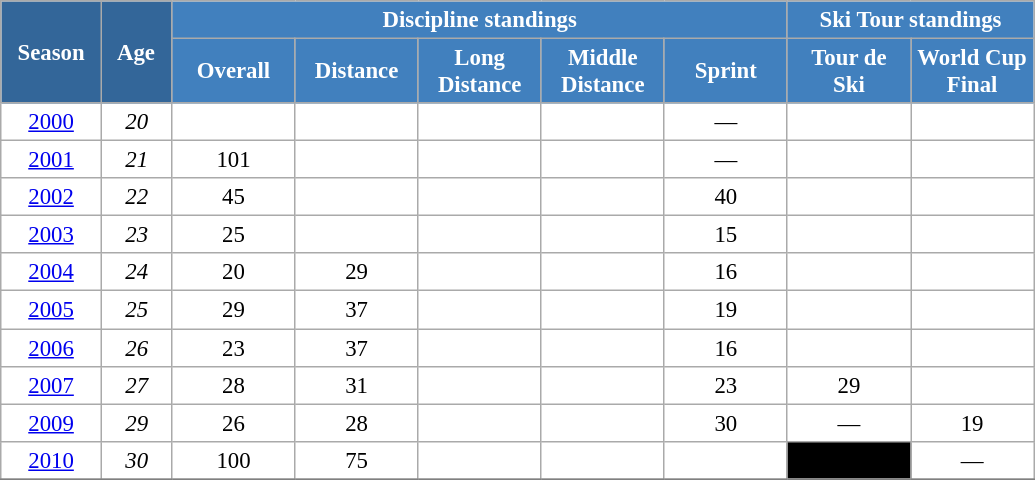<table class="wikitable" style="font-size:95%; text-align:center; border:grey solid 1px; border-collapse:collapse; background:#ffffff;">
<tr>
<th style="background-color:#369; color:white; width:60px;" rowspan="2"> Season </th>
<th style="background-color:#369; color:white; width:40px;" rowspan="2"> Age </th>
<th style="background-color:#4180be; color:white;" colspan="5">Discipline standings</th>
<th style="background-color:#4180be; color:white;" colspan="2">Ski Tour standings</th>
</tr>
<tr>
<th style="background-color:#4180be; color:white; width:75px;">Overall</th>
<th style="background-color:#4180be; color:white; width:75px;">Distance</th>
<th style="background-color:#4180be; color:white; width:75px;">Long Distance</th>
<th style="background-color:#4180be; color:white; width:75px;">Middle Distance</th>
<th style="background-color:#4180be; color:white; width:75px;">Sprint</th>
<th style="background-color:#4180be; color:white; width:75px;">Tour de<br>Ski</th>
<th style="background-color:#4180be; color:white; width:75px;">World Cup<br>Final</th>
</tr>
<tr>
<td><a href='#'>2000</a></td>
<td><em>20</em></td>
<td></td>
<td></td>
<td></td>
<td></td>
<td>—</td>
<td></td>
<td></td>
</tr>
<tr>
<td><a href='#'>2001</a></td>
<td><em>21</em></td>
<td>101</td>
<td></td>
<td></td>
<td></td>
<td>—</td>
<td></td>
<td></td>
</tr>
<tr>
<td><a href='#'>2002</a></td>
<td><em>22</em></td>
<td>45</td>
<td></td>
<td></td>
<td></td>
<td>40</td>
<td></td>
<td></td>
</tr>
<tr>
<td><a href='#'>2003</a></td>
<td><em>23</em></td>
<td>25</td>
<td></td>
<td></td>
<td></td>
<td>15</td>
<td></td>
<td></td>
</tr>
<tr>
<td><a href='#'>2004</a></td>
<td><em>24</em></td>
<td>20</td>
<td>29</td>
<td></td>
<td></td>
<td>16</td>
<td></td>
<td></td>
</tr>
<tr>
<td><a href='#'>2005</a></td>
<td><em>25</em></td>
<td>29</td>
<td>37</td>
<td></td>
<td></td>
<td>19</td>
<td></td>
<td></td>
</tr>
<tr>
<td><a href='#'>2006</a></td>
<td><em>26</em></td>
<td>23</td>
<td>37</td>
<td></td>
<td></td>
<td>16</td>
<td></td>
<td></td>
</tr>
<tr>
<td><a href='#'>2007</a></td>
<td><em>27</em></td>
<td>28</td>
<td>31</td>
<td></td>
<td></td>
<td>23</td>
<td>29</td>
<td></td>
</tr>
<tr>
<td><a href='#'>2009</a></td>
<td><em>29</em></td>
<td>26</td>
<td>28</td>
<td></td>
<td></td>
<td>30</td>
<td>—</td>
<td>19</td>
</tr>
<tr>
<td><a href='#'>2010</a></td>
<td><em>30</em></td>
<td>100</td>
<td>75</td>
<td></td>
<td></td>
<td></td>
<td style="background:#000000; color:white"></td>
<td>—</td>
</tr>
<tr>
</tr>
</table>
